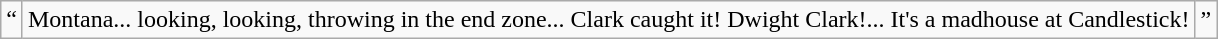<table class="wikitable">
<tr>
<td>“</td>
<td>Montana... looking, looking, throwing in the end zone... Clark caught it! Dwight Clark!... It's a madhouse at Candlestick!</td>
<td>”</td>
</tr>
</table>
